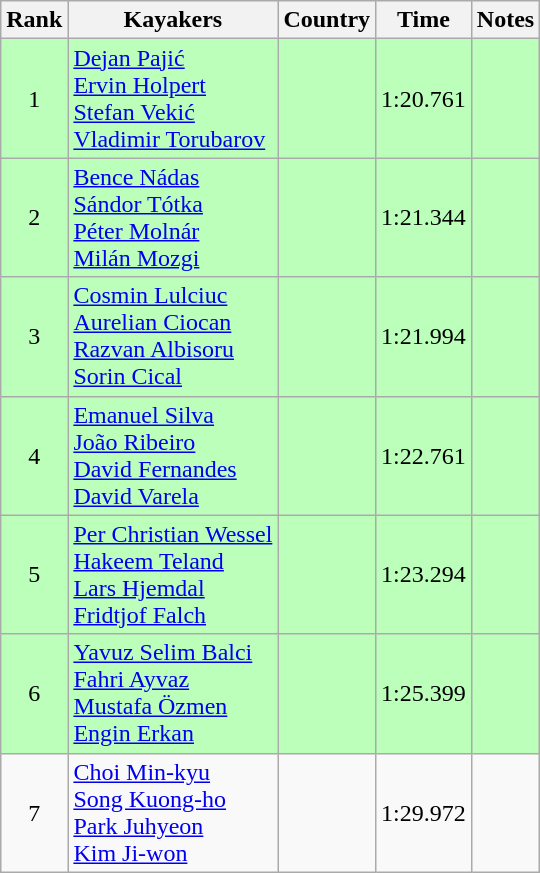<table class="wikitable" style="text-align:center">
<tr>
<th>Rank</th>
<th>Kayakers</th>
<th>Country</th>
<th>Time</th>
<th>Notes</th>
</tr>
<tr bgcolor=bbffbb>
<td>1</td>
<td align="left"><a href='#'>Dejan Pajić</a><br><a href='#'>Ervin Holpert</a><br><a href='#'>Stefan Vekić</a><br><a href='#'>Vladimir Torubarov</a></td>
<td align="left"></td>
<td>1:20.761</td>
<td></td>
</tr>
<tr bgcolor=bbffbb>
<td>2</td>
<td align="left"><a href='#'>Bence Nádas</a><br><a href='#'>Sándor Tótka</a><br><a href='#'>Péter Molnár</a><br><a href='#'>Milán Mozgi</a></td>
<td align="left"></td>
<td>1:21.344</td>
<td></td>
</tr>
<tr bgcolor=bbffbb>
<td>3</td>
<td align="left"><a href='#'>Cosmin Lulciuc</a><br><a href='#'>Aurelian Ciocan</a><br><a href='#'>Razvan Albisoru</a><br><a href='#'>Sorin Cical</a></td>
<td align="left"></td>
<td>1:21.994</td>
<td></td>
</tr>
<tr bgcolor=bbffbb>
<td>4</td>
<td align="left"><a href='#'>Emanuel Silva</a><br><a href='#'>João Ribeiro</a><br><a href='#'>David Fernandes</a><br><a href='#'>David Varela</a></td>
<td align="left"></td>
<td>1:22.761</td>
<td></td>
</tr>
<tr bgcolor=bbffbb>
<td>5</td>
<td align="left"><a href='#'>Per Christian Wessel</a><br><a href='#'>Hakeem Teland</a><br><a href='#'>Lars Hjemdal</a><br><a href='#'>Fridtjof Falch</a></td>
<td align="left"></td>
<td>1:23.294</td>
<td></td>
</tr>
<tr bgcolor=bbffbb>
<td>6</td>
<td align="left"><a href='#'>Yavuz Selim Balci</a><br><a href='#'>Fahri Ayvaz</a><br><a href='#'>Mustafa Özmen</a><br><a href='#'>Engin Erkan</a></td>
<td align="left"></td>
<td>1:25.399</td>
<td></td>
</tr>
<tr>
<td>7</td>
<td align="left"><a href='#'>Choi Min-kyu</a><br><a href='#'>Song Kuong-ho</a><br><a href='#'>Park Juhyeon</a><br><a href='#'>Kim Ji-won</a></td>
<td align="left"></td>
<td>1:29.972</td>
<td></td>
</tr>
</table>
